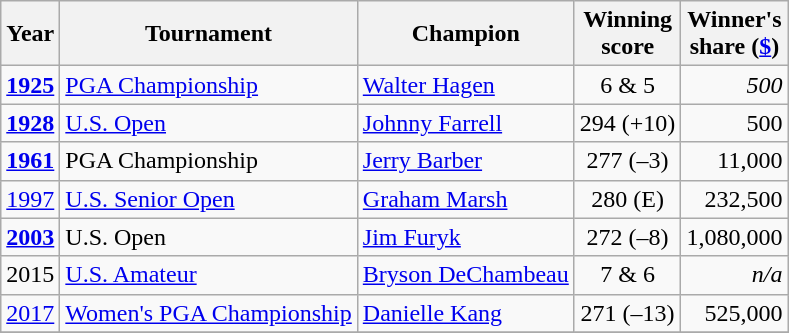<table class="wikitable">
<tr>
<th>Year</th>
<th>Tournament</th>
<th>Champion</th>
<th>Winning<br>score</th>
<th>Winner's<br>share (<a href='#'>$</a>)</th>
</tr>
<tr>
<td align=center><strong><a href='#'>1925</a></strong></td>
<td><a href='#'>PGA Championship</a></td>
<td> <a href='#'>Walter Hagen</a></td>
<td align=center>6 & 5</td>
<td align=right><em>500</em></td>
</tr>
<tr>
<td align=center><strong><a href='#'>1928</a></strong></td>
<td><a href='#'>U.S. Open</a></td>
<td> <a href='#'>Johnny Farrell</a> </td>
<td align=center>294 (+10)</td>
<td align=right>500</td>
</tr>
<tr>
<td align=center><strong><a href='#'>1961</a></strong></td>
<td>PGA Championship</td>
<td> <a href='#'>Jerry Barber</a> </td>
<td align=center>277 (–3)</td>
<td align=right>11,000</td>
</tr>
<tr>
<td align=center><a href='#'>1997</a></td>
<td><a href='#'>U.S. Senior Open</a></td>
<td> <a href='#'>Graham Marsh</a></td>
<td align=center>280 (E)</td>
<td align=right>232,500</td>
</tr>
<tr>
<td align=center><strong><a href='#'>2003</a></strong></td>
<td>U.S. Open</td>
<td> <a href='#'>Jim Furyk</a></td>
<td align=center>272 (–8)</td>
<td align=right>1,080,000</td>
</tr>
<tr>
<td align=center>2015</td>
<td><a href='#'>U.S. Amateur</a></td>
<td> <a href='#'>Bryson DeChambeau</a></td>
<td align=center>7 & 6</td>
<td align=right><em>n/a</em></td>
</tr>
<tr>
<td align=center><a href='#'>2017</a></td>
<td><a href='#'>Women's PGA Championship</a></td>
<td> <a href='#'>Danielle Kang</a></td>
<td align=center>271 (–13)</td>
<td align=right>525,000</td>
</tr>
<tr>
</tr>
</table>
